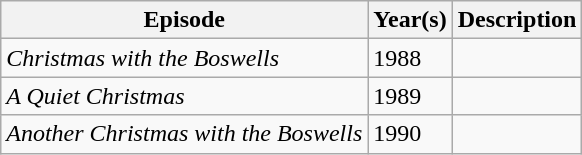<table class="wikitable sortable">
<tr>
<th>Episode</th>
<th>Year(s)</th>
<th>Description</th>
</tr>
<tr>
<td><em>Christmas with the Boswells</em></td>
<td>1988</td>
<td></td>
</tr>
<tr>
<td><em>A Quiet Christmas</em></td>
<td>1989</td>
<td></td>
</tr>
<tr>
<td><em>Another Christmas with the Boswells</em></td>
<td>1990</td>
<td></td>
</tr>
</table>
